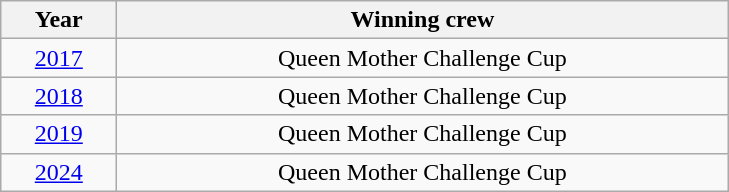<table class="wikitable" style="text-align:center">
<tr>
<th width=70>Year</th>
<th width=400>Winning crew</th>
</tr>
<tr>
<td><a href='#'>2017</a></td>
<td>Queen Mother Challenge Cup</td>
</tr>
<tr>
<td><a href='#'>2018</a></td>
<td>Queen Mother Challenge Cup</td>
</tr>
<tr>
<td><a href='#'>2019</a></td>
<td>Queen Mother Challenge Cup</td>
</tr>
<tr>
<td><a href='#'>2024</a></td>
<td>Queen Mother Challenge Cup</td>
</tr>
</table>
